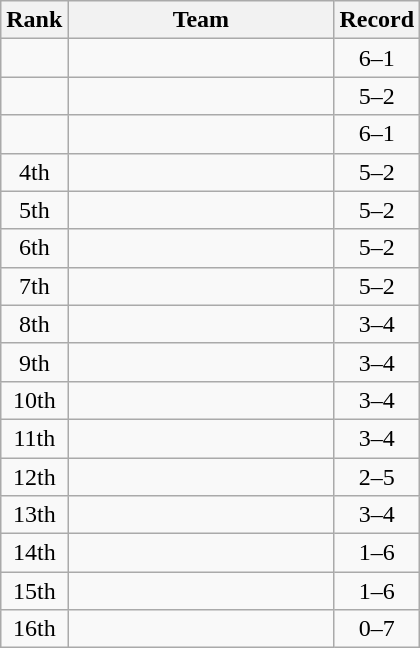<table class=wikitable style="text-align:center;">
<tr>
<th>Rank</th>
<th width=170>Team</th>
<th>Record</th>
</tr>
<tr>
<td></td>
<td align=left></td>
<td align=center>6–1</td>
</tr>
<tr>
<td></td>
<td align=left></td>
<td align=center>5–2</td>
</tr>
<tr>
<td></td>
<td align=left></td>
<td align=center>6–1</td>
</tr>
<tr>
<td>4th</td>
<td align=left></td>
<td align=center>5–2</td>
</tr>
<tr>
<td>5th</td>
<td align=left></td>
<td align=center>5–2</td>
</tr>
<tr>
<td>6th</td>
<td align=left></td>
<td align=center>5–2</td>
</tr>
<tr>
<td>7th</td>
<td align=left></td>
<td align=center>5–2</td>
</tr>
<tr>
<td>8th</td>
<td align=left></td>
<td align=center>3–4</td>
</tr>
<tr>
<td>9th</td>
<td align=left></td>
<td align=center>3–4</td>
</tr>
<tr>
<td>10th</td>
<td align=left></td>
<td align=center>3–4</td>
</tr>
<tr>
<td>11th</td>
<td align=left></td>
<td align=center>3–4</td>
</tr>
<tr>
<td>12th</td>
<td align=left></td>
<td align=center>2–5</td>
</tr>
<tr>
<td>13th</td>
<td align=left></td>
<td align=center>3–4</td>
</tr>
<tr>
<td>14th</td>
<td align=left></td>
<td align=center>1–6</td>
</tr>
<tr>
<td>15th</td>
<td align=left></td>
<td align=center>1–6</td>
</tr>
<tr>
<td>16th</td>
<td align=left></td>
<td align=center>0–7</td>
</tr>
</table>
